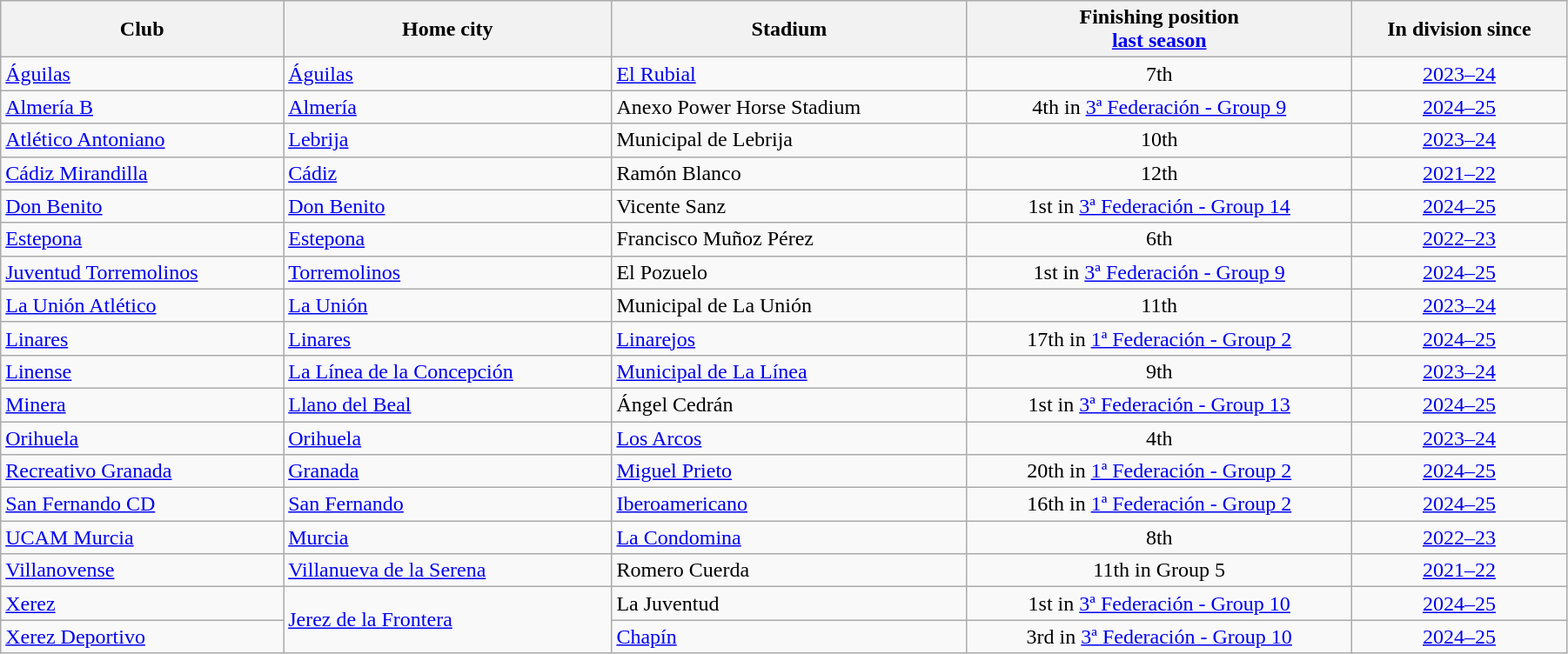<table class="wikitable sortable" width=95% style="font-size:100%">
<tr>
<th>Club</th>
<th>Home city</th>
<th>Stadium</th>
<th>Finishing position<br><a href='#'>last season</a></th>
<th>In division since</th>
</tr>
<tr>
<td style="text-align:left;"><a href='#'>Águilas</a></td>
<td><a href='#'>Águilas</a></td>
<td><a href='#'>El Rubial</a></td>
<td align=center>7th</td>
<td align=center><a href='#'>2023–24</a></td>
</tr>
<tr>
<td style="text-align:left;"><a href='#'>Almería B</a></td>
<td><a href='#'>Almería</a></td>
<td>Anexo Power Horse Stadium</td>
<td align=center>4th in <a href='#'>3ª Federación - Group 9</a></td>
<td align=center><a href='#'>2024–25</a></td>
</tr>
<tr>
<td style="text-align:left;"><a href='#'>Atlético Antoniano</a></td>
<td><a href='#'>Lebrija</a></td>
<td>Municipal de Lebrija</td>
<td align=center>10th</td>
<td align=center><a href='#'>2023–24</a></td>
</tr>
<tr>
<td style="text-align:left;"><a href='#'>Cádiz Mirandilla</a></td>
<td><a href='#'>Cádiz</a></td>
<td>Ramón Blanco</td>
<td align=center>12th</td>
<td align=center><a href='#'>2021–22</a></td>
</tr>
<tr>
<td style="text-align:left;"><a href='#'>Don Benito</a></td>
<td><a href='#'>Don Benito</a></td>
<td>Vicente Sanz</td>
<td align=center>1st in <a href='#'>3ª Federación - Group 14</a></td>
<td align=center><a href='#'>2024–25</a></td>
</tr>
<tr>
<td style="text-align:left;"><a href='#'>Estepona</a></td>
<td><a href='#'>Estepona</a></td>
<td>Francisco Muñoz Pérez</td>
<td align=center>6th</td>
<td align=center><a href='#'>2022–23</a></td>
</tr>
<tr>
<td style="text-align:left;"><a href='#'>Juventud Torremolinos</a></td>
<td><a href='#'>Torremolinos</a></td>
<td>El Pozuelo</td>
<td align=center>1st in <a href='#'>3ª Federación - Group 9</a></td>
<td align=center><a href='#'>2024–25</a></td>
</tr>
<tr>
<td style="text-align:left;"><a href='#'>La Unión Atlético</a></td>
<td><a href='#'>La Unión</a></td>
<td>Municipal de La Unión</td>
<td align=center>11th</td>
<td align=center><a href='#'>2023–24</a></td>
</tr>
<tr>
<td style="text-align:left;"><a href='#'>Linares</a></td>
<td><a href='#'>Linares</a></td>
<td><a href='#'>Linarejos</a></td>
<td align=center>17th in <a href='#'>1ª Federación - Group 2</a></td>
<td align=center><a href='#'>2024–25</a></td>
</tr>
<tr>
<td style="text-align:left;"><a href='#'>Linense</a></td>
<td><a href='#'>La Línea de la Concepción</a></td>
<td><a href='#'>Municipal de La Línea</a></td>
<td align=center>9th</td>
<td align=center><a href='#'>2023–24</a></td>
</tr>
<tr>
<td style="text-align:left;"><a href='#'>Minera</a></td>
<td><a href='#'>Llano del Beal</a></td>
<td>Ángel Cedrán</td>
<td align=center>1st in <a href='#'>3ª Federación - Group 13</a></td>
<td align=center><a href='#'>2024–25</a></td>
</tr>
<tr>
<td style="text-align:left;"><a href='#'>Orihuela</a></td>
<td><a href='#'>Orihuela</a></td>
<td><a href='#'>Los Arcos</a></td>
<td align=center>4th</td>
<td align=center><a href='#'>2023–24</a></td>
</tr>
<tr>
<td style="text-align:left;"><a href='#'>Recreativo Granada</a></td>
<td><a href='#'>Granada</a></td>
<td><a href='#'>Miguel Prieto</a></td>
<td align=center>20th in <a href='#'>1ª Federación - Group 2</a></td>
<td align=center><a href='#'>2024–25</a></td>
</tr>
<tr>
<td style="text-align:left;"><a href='#'>San Fernando CD</a></td>
<td><a href='#'>San Fernando</a></td>
<td><a href='#'>Iberoamericano</a></td>
<td align=center>16th in <a href='#'>1ª Federación - Group 2</a></td>
<td align=center><a href='#'>2024–25</a></td>
</tr>
<tr>
<td style="text-align:left;"><a href='#'>UCAM Murcia</a></td>
<td><a href='#'>Murcia</a></td>
<td><a href='#'>La Condomina</a></td>
<td align=center>8th</td>
<td align=center><a href='#'>2022–23</a></td>
</tr>
<tr>
<td style="text-align:left;"><a href='#'>Villanovense</a></td>
<td><a href='#'>Villanueva de la Serena</a></td>
<td>Romero Cuerda</td>
<td align=center>11th in Group 5</td>
<td align=center><a href='#'>2021–22</a></td>
</tr>
<tr>
<td style="text-align:left;"><a href='#'>Xerez</a></td>
<td rowspan="2"><a href='#'>Jerez de la Frontera</a></td>
<td>La Juventud</td>
<td align=center>1st in <a href='#'>3ª Federación - Group 10</a></td>
<td align=center><a href='#'>2024–25</a></td>
</tr>
<tr>
<td style="text-align:left;"><a href='#'>Xerez Deportivo</a></td>
<td><a href='#'>Chapín</a></td>
<td align=center>3rd in <a href='#'>3ª Federación - Group 10</a></td>
<td align=center><a href='#'>2024–25</a></td>
</tr>
</table>
